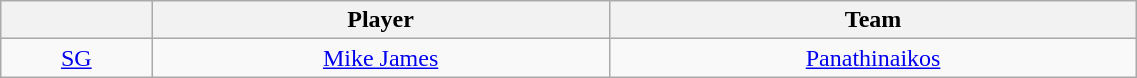<table class="wikitable" style="text-align: center;" width="60%">
<tr>
<th style="text-align:center;"></th>
<th style="text-align:center;">Player</th>
<th style="text-align:center;">Team</th>
</tr>
<tr>
<td style="text-align:center;"><a href='#'>SG</a></td>
<td> <a href='#'>Mike James</a></td>
<td><a href='#'>Panathinaikos</a></td>
</tr>
</table>
